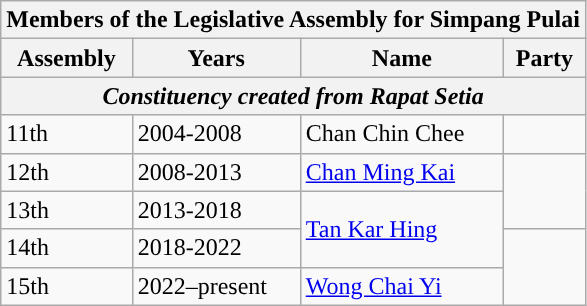<table class="wikitable">
<tr>
<th colspan="4">Members of the Legislative Assembly for Simpang Pulai</th>
</tr>
<tr>
<th>Assembly</th>
<th>Years</th>
<th>Name</th>
<th>Party</th>
</tr>
<tr>
<th colspan="4"><em>Constituency created from Rapat Setia</em></th>
</tr>
<tr>
<td>11th</td>
<td>2004-2008</td>
<td>Chan Chin Chee</td>
<td></td>
</tr>
<tr>
<td>12th</td>
<td>2008-2013</td>
<td><a href='#'>Chan Ming Kai</a></td>
<td rowspan="2"></td>
</tr>
<tr>
<td>13th</td>
<td>2013-2018</td>
<td rowspan="2"><a href='#'>Tan Kar Hing</a></td>
</tr>
<tr>
<td>14th</td>
<td>2018-2022</td>
<td rowspan="2"></td>
</tr>
<tr>
<td>15th</td>
<td>2022–present</td>
<td><a href='#'>Wong Chai Yi</a></td>
</tr>
</table>
